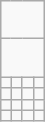<table class="wikitable" align="right" style="text-align:center;">
<tr>
<td colspan="4"> </td>
</tr>
<tr>
<td colspan="4">  </td>
</tr>
<tr>
<td></td>
<td></td>
<td></td>
<td></td>
</tr>
<tr>
<td></td>
<td></td>
<td></td>
<td></td>
</tr>
<tr>
<td></td>
<td></td>
<td></td>
<td></td>
</tr>
<tr>
<td></td>
<td></td>
<td></td>
<td></td>
</tr>
</table>
